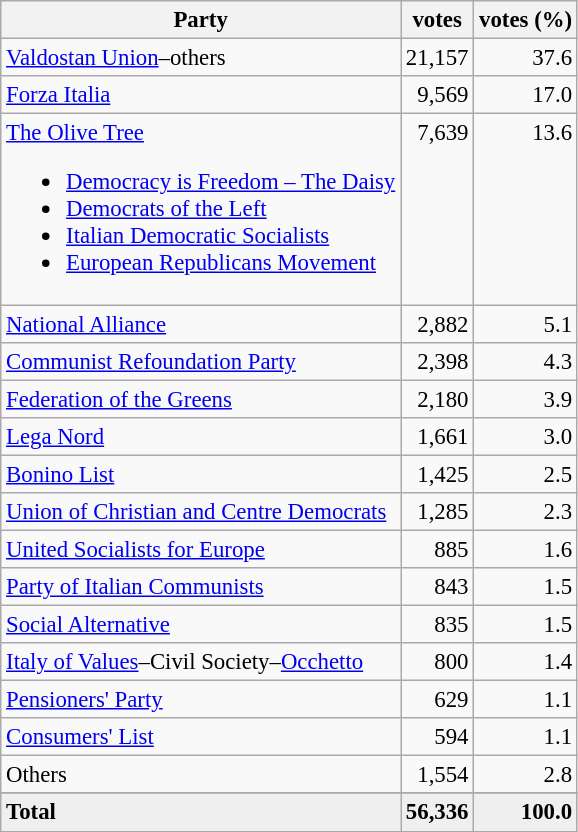<table class="wikitable" style="font-size:95%">
<tr bgcolor="EFEFEF">
<th>Party</th>
<th>votes</th>
<th>votes (%)</th>
</tr>
<tr>
<td><a href='#'>Valdostan Union</a>–others</td>
<td align=right>21,157</td>
<td align=right>37.6</td>
</tr>
<tr>
<td><a href='#'>Forza Italia</a></td>
<td align=right>9,569</td>
<td align=right>17.0</td>
</tr>
<tr>
<td><a href='#'>The Olive Tree</a><br><ul><li><a href='#'>Democracy is Freedom – The Daisy</a></li><li><a href='#'>Democrats of the Left</a></li><li><a href='#'>Italian Democratic Socialists</a></li><li><a href='#'>European Republicans Movement</a></li></ul></td>
<td align=right valign=top>7,639</td>
<td align=right valign=top>13.6</td>
</tr>
<tr>
<td><a href='#'>National Alliance</a></td>
<td align=right>2,882</td>
<td align=right>5.1</td>
</tr>
<tr>
<td><a href='#'>Communist Refoundation Party</a></td>
<td align=right>2,398</td>
<td align=right>4.3</td>
</tr>
<tr>
<td><a href='#'>Federation of the Greens</a></td>
<td align=right>2,180</td>
<td align=right>3.9</td>
</tr>
<tr>
<td><a href='#'>Lega Nord</a></td>
<td align=right>1,661</td>
<td align=right>3.0</td>
</tr>
<tr>
<td><a href='#'>Bonino List</a></td>
<td align=right>1,425</td>
<td align=right>2.5</td>
</tr>
<tr>
<td><a href='#'>Union of Christian and Centre Democrats</a></td>
<td align=right>1,285</td>
<td align=right>2.3</td>
</tr>
<tr>
<td><a href='#'>United Socialists for Europe</a></td>
<td align=right>885</td>
<td align=right>1.6</td>
</tr>
<tr>
<td><a href='#'>Party of Italian Communists</a></td>
<td align=right>843</td>
<td align=right>1.5</td>
</tr>
<tr>
<td><a href='#'>Social Alternative</a></td>
<td align=right>835</td>
<td align=right>1.5</td>
</tr>
<tr>
<td><a href='#'>Italy of Values</a>–Civil Society–<a href='#'>Occhetto</a></td>
<td align=right>800</td>
<td align=right>1.4</td>
</tr>
<tr>
<td><a href='#'>Pensioners' Party</a></td>
<td align=right>629</td>
<td align=right>1.1</td>
</tr>
<tr>
<td><a href='#'>Consumers' List</a></td>
<td align=right>594</td>
<td align=right>1.1</td>
</tr>
<tr>
<td>Others</td>
<td align=right>1,554</td>
<td align=right>2.8</td>
</tr>
<tr>
</tr>
<tr bgcolor="EFEFEF">
<td><strong>Total</strong></td>
<td align=right><strong>56,336</strong></td>
<td align=right><strong>100.0</strong></td>
</tr>
</table>
